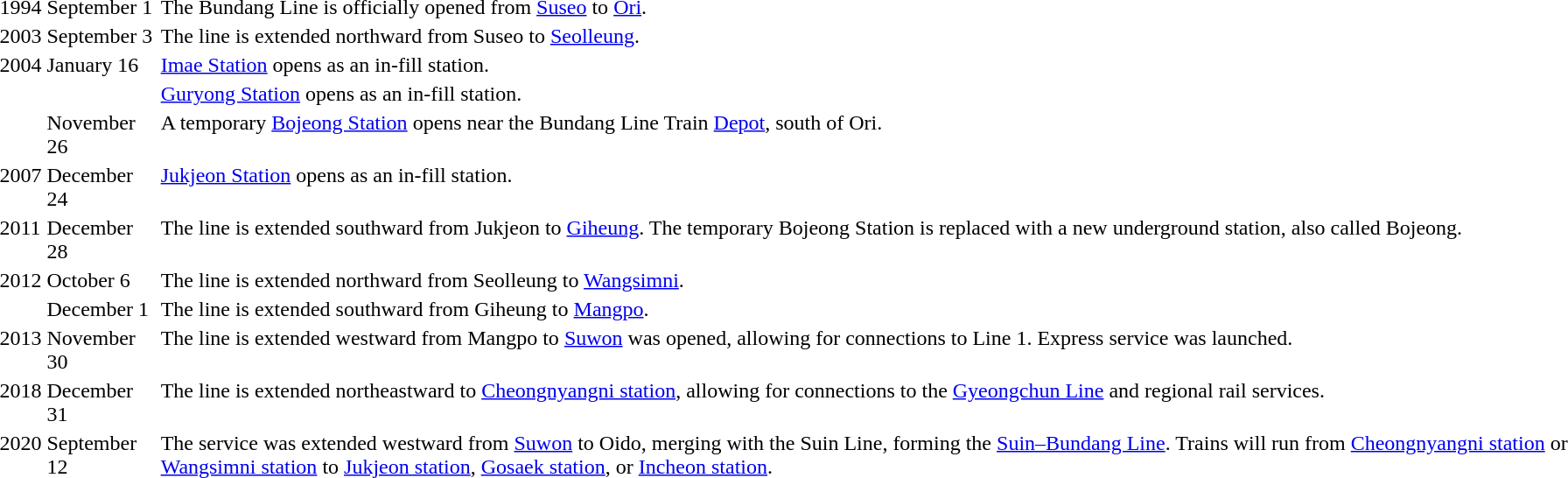<table style="vertical-align:top">
<tr valign=top>
<td>1994</td>
<td>September 1</td>
<td>The Bundang Line is officially opened from <a href='#'>Suseo</a> to <a href='#'>Ori</a>.</td>
</tr>
<tr valign=top>
<td>2003</td>
<td>September 3</td>
<td>The line is extended northward from Suseo to <a href='#'>Seolleung</a>.</td>
</tr>
<tr valign=top>
<td rowspan=3>2004</td>
<td>January 16</td>
<td><a href='#'>Imae Station</a> opens as an in-fill station.</td>
</tr>
<tr valign=top>
<td></td>
<td><a href='#'>Guryong Station</a> opens as an in-fill station.</td>
</tr>
<tr valign=top>
<td>November 26</td>
<td>A temporary <a href='#'>Bojeong Station</a> opens near the Bundang Line Train <a href='#'>Depot</a>, south of Ori.</td>
</tr>
<tr valign=top>
<td>2007</td>
<td>December 24</td>
<td><a href='#'>Jukjeon Station</a> opens as an in-fill station.</td>
</tr>
<tr valign=top>
<td>2011</td>
<td>December 28</td>
<td>The line is extended southward from Jukjeon to <a href='#'>Giheung</a>. The temporary Bojeong Station is replaced with a new underground station, also called Bojeong.</td>
</tr>
<tr valign=top>
<td rowspan=2>2012</td>
<td>October 6</td>
<td>The line is extended northward from Seolleung to <a href='#'>Wangsimni</a>.</td>
</tr>
<tr valign=top>
<td>December 1</td>
<td>The line is extended southward from Giheung to <a href='#'>Mangpo</a>.</td>
</tr>
<tr valign=top>
<td>2013</td>
<td>November 30</td>
<td>The line is extended westward from Mangpo to <a href='#'>Suwon</a> was opened, allowing for connections to Line 1. Express service was launched.</td>
</tr>
<tr valign=top>
<td>2018</td>
<td>December 31</td>
<td>The line is extended northeastward to <a href='#'>Cheongnyangni station</a>, allowing for connections to the <a href='#'>Gyeongchun Line</a> and regional rail services.</td>
</tr>
<tr valign=top>
<td>2020</td>
<td>September 12</td>
<td>The service was extended westward from <a href='#'>Suwon</a> to Oido, merging with the Suin Line, forming the <a href='#'>Suin–Bundang Line</a>. Trains will run from <a href='#'>Cheongnyangni station</a> or <a href='#'>Wangsimni station</a> to <a href='#'>Jukjeon station</a>, <a href='#'>Gosaek station</a>, or <a href='#'>Incheon station</a>.</td>
</tr>
</table>
